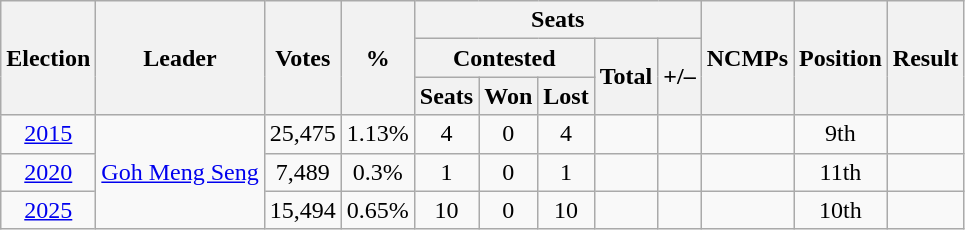<table class=wikitable style="text-align: center;">
<tr>
<th rowspan=3>Election</th>
<th rowspan=3>Leader</th>
<th rowspan=3>Votes</th>
<th rowspan=3>%</th>
<th colspan=5>Seats</th>
<th rowspan=3>NCMPs</th>
<th rowspan=3>Position</th>
<th rowspan=3>Result</th>
</tr>
<tr>
<th colspan=3>Contested</th>
<th rowspan=2>Total</th>
<th rowspan=2>+/–</th>
</tr>
<tr>
<th>Seats</th>
<th>Won</th>
<th>Lost</th>
</tr>
<tr>
<td><a href='#'>2015</a></td>
<td rowspan=3><a href='#'>Goh Meng Seng</a></td>
<td>25,475</td>
<td>1.13%</td>
<td>4</td>
<td>0</td>
<td>4</td>
<td></td>
<td></td>
<td></td>
<td> 9th</td>
<td></td>
</tr>
<tr>
<td><a href='#'>2020</a></td>
<td>7,489</td>
<td>0.3%</td>
<td>1</td>
<td>0</td>
<td>1</td>
<td></td>
<td></td>
<td></td>
<td> 11th</td>
<td></td>
</tr>
<tr>
<td><a href='#'>2025</a></td>
<td>15,494</td>
<td>0.65%</td>
<td>10</td>
<td>0</td>
<td>10</td>
<td></td>
<td></td>
<td></td>
<td> 10th</td>
<td></td>
</tr>
</table>
